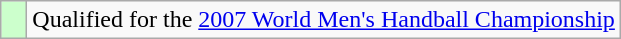<table class="wikitable" style="text-align: center;">
<tr>
<td width=10px bgcolor=#ccffcc></td>
<td>Qualified for the <a href='#'>2007 World Men's Handball Championship</a></td>
</tr>
</table>
